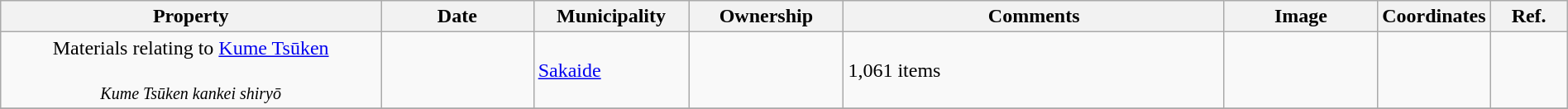<table class="wikitable sortable"  style="width:100%;">
<tr>
<th width="25%" align="left">Property</th>
<th width="10%" align="left">Date</th>
<th width="10%" align="left">Municipality</th>
<th width="10%" align="left">Ownership</th>
<th width="25%" align="left" class="unsortable">Comments</th>
<th width="10%" align="left" class="unsortable">Image</th>
<th width="5%" align="left" class="unsortable">Coordinates</th>
<th width="5%" align="left" class="unsortable">Ref.</th>
</tr>
<tr>
<td align="center">Materials relating to <a href='#'>Kume Tsūken</a><br><br><small><em>Kume Tsūken kankei shiryō</em></small></td>
<td></td>
<td><a href='#'>Sakaide</a></td>
<td></td>
<td>1,061 items</td>
<td></td>
<td></td>
<td></td>
</tr>
<tr>
</tr>
</table>
